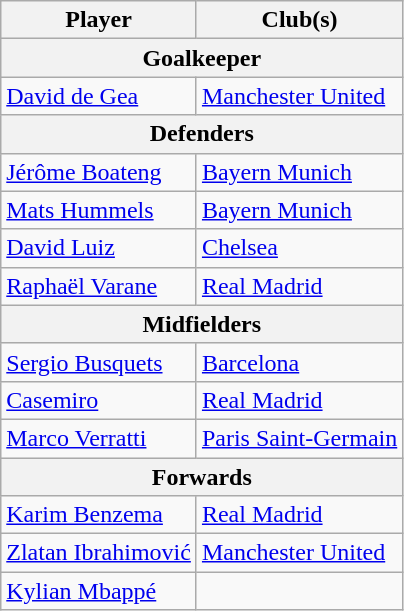<table class="wikitable mw-collapsible mw-collapsed">
<tr>
<th>Player</th>
<th>Club(s)</th>
</tr>
<tr>
<th colspan="2">Goalkeeper</th>
</tr>
<tr>
<td> <a href='#'>David de Gea</a></td>
<td> <a href='#'>Manchester United</a></td>
</tr>
<tr>
<th colspan="2">Defenders</th>
</tr>
<tr>
<td> <a href='#'>Jérôme Boateng</a></td>
<td> <a href='#'>Bayern Munich</a></td>
</tr>
<tr>
<td> <a href='#'>Mats Hummels</a></td>
<td> <a href='#'>Bayern Munich</a></td>
</tr>
<tr>
<td> <a href='#'>David Luiz</a></td>
<td> <a href='#'>Chelsea</a></td>
</tr>
<tr>
<td> <a href='#'>Raphaël Varane</a></td>
<td> <a href='#'>Real Madrid</a></td>
</tr>
<tr>
<th colspan="2">Midfielders</th>
</tr>
<tr>
<td> <a href='#'>Sergio Busquets</a></td>
<td> <a href='#'>Barcelona</a></td>
</tr>
<tr>
<td> <a href='#'>Casemiro</a></td>
<td> <a href='#'>Real Madrid</a></td>
</tr>
<tr>
<td> <a href='#'>Marco Verratti</a></td>
<td> <a href='#'>Paris Saint-Germain</a></td>
</tr>
<tr>
<th colspan="2">Forwards</th>
</tr>
<tr>
<td> <a href='#'>Karim Benzema</a></td>
<td> <a href='#'>Real Madrid</a></td>
</tr>
<tr>
<td> <a href='#'>Zlatan Ibrahimović</a></td>
<td> <a href='#'>Manchester United</a></td>
</tr>
<tr>
<td> <a href='#'>Kylian Mbappé</a></td>
<td></td>
</tr>
</table>
